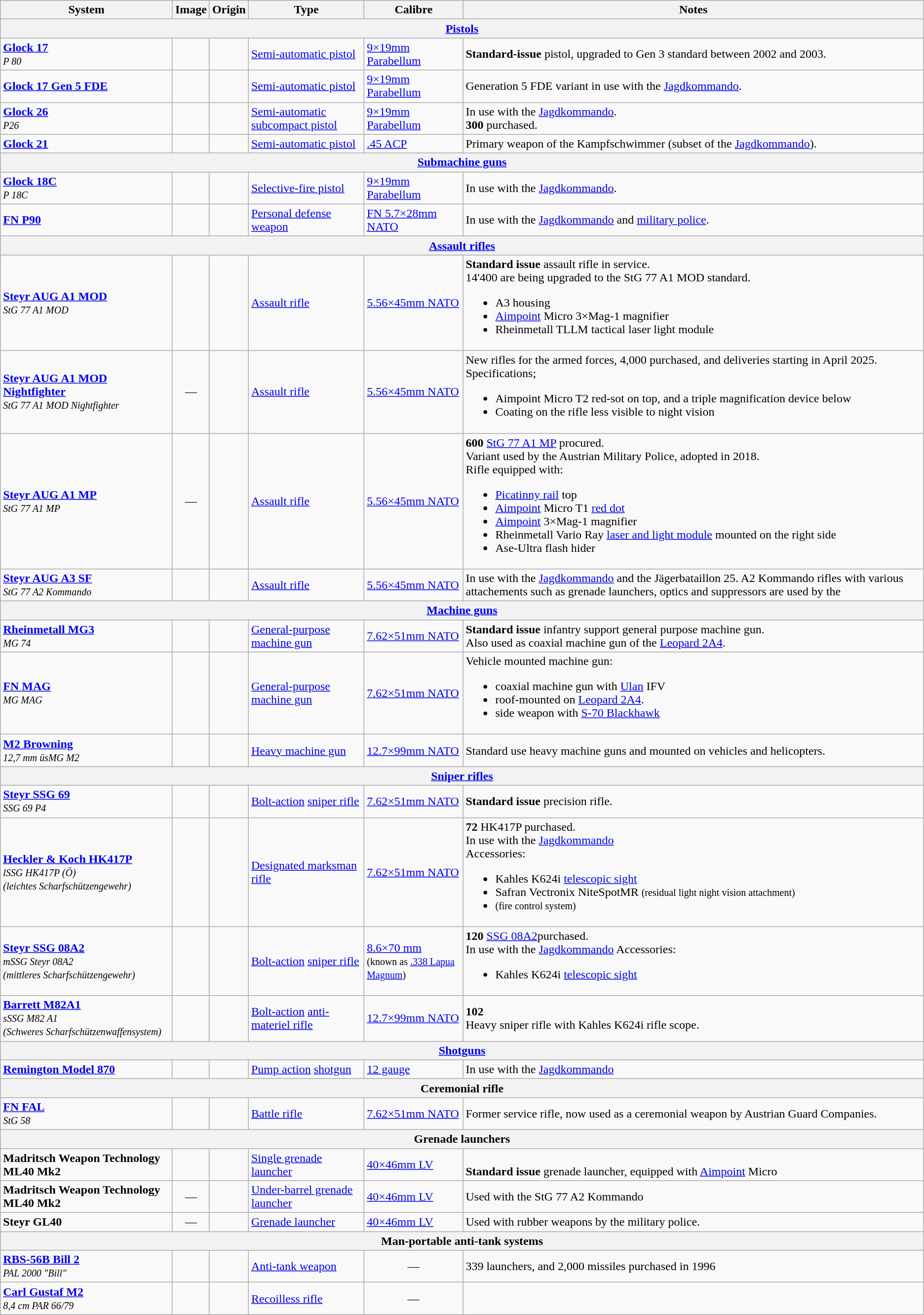<table class="wikitable">
<tr>
<th>System</th>
<th>Image</th>
<th>Origin</th>
<th>Type</th>
<th>Calibre</th>
<th>Notes</th>
</tr>
<tr>
<th colspan="6"><a href='#'>Pistols</a></th>
</tr>
<tr>
<td><a href='#'><strong>Glock 17</strong></a><br><em><small>P 80</small></em></td>
<td></td>
<td></td>
<td><a href='#'>Semi-automatic pistol</a></td>
<td><a href='#'>9×19mm Parabellum</a></td>
<td><strong>Standard-issue</strong> pistol, upgraded to Gen 3 standard between 2002 and 2003.</td>
</tr>
<tr>
<td><a href='#'><strong>Glock 17 Gen 5 FDE</strong></a></td>
<td></td>
<td></td>
<td><a href='#'>Semi-automatic pistol</a></td>
<td><a href='#'>9×19mm Parabellum</a></td>
<td>Generation 5 FDE variant in use with the <a href='#'>Jagdkommando</a>.</td>
</tr>
<tr>
<td><a href='#'><strong>Glock 26</strong></a><br><em><small>P26</small></em></td>
<td></td>
<td></td>
<td><a href='#'>Semi-automatic subcompact pistol</a></td>
<td><a href='#'>9×19mm Parabellum</a></td>
<td>In use with the <a href='#'>Jagdkommando</a>.<br><strong>300</strong> purchased.</td>
</tr>
<tr>
<td><strong><a href='#'>Glock 21</a></strong></td>
<td></td>
<td></td>
<td><a href='#'>Semi-automatic pistol</a></td>
<td><a href='#'>.45 ACP</a></td>
<td>Primary weapon of the Kampfschwimmer (subset of the <a href='#'>Jagdkommando</a>).</td>
</tr>
<tr>
<th colspan="6"><a href='#'>Submachine guns</a></th>
</tr>
<tr>
<td><a href='#'><strong>Glock 18C</strong></a><br><em><small>P 18C</small></em></td>
<td></td>
<td></td>
<td><a href='#'>Selective-fire pistol</a></td>
<td><a href='#'>9×19mm Parabellum</a></td>
<td>In use with the <a href='#'>Jagdkommando</a>.</td>
</tr>
<tr>
<td><strong><a href='#'>FN P90</a></strong></td>
<td></td>
<td></td>
<td><a href='#'>Personal defense weapon</a></td>
<td><a href='#'>FN 5.7×28mm NATO</a></td>
<td>In use with the <a href='#'>Jagdkommando</a> and <a href='#'>military police</a>.</td>
</tr>
<tr>
<th colspan="6"><a href='#'>Assault rifles</a></th>
</tr>
<tr>
<td><a href='#'><strong>Steyr AUG A1 MOD</strong></a><br><em><small>StG 77 A1 MOD</small></em></td>
<td></td>
<td></td>
<td><a href='#'>Assault rifle</a></td>
<td><a href='#'>5.56×45mm NATO</a></td>
<td><strong>Standard issue</strong> assault rifle in service.<br>14'400 are being upgraded to the StG 77 A1 MOD standard.<ul><li>A3 housing</li><li><a href='#'>Aimpoint</a> Micro 3×Mag-1 magnifier</li><li>Rheinmetall TLLM tactical laser light module</li></ul></td>
</tr>
<tr>
<td><a href='#'><strong>Steyr AUG A1 MOD Nightfighter</strong></a><br><em><small>StG 77 A1 MOD Nightfighter</small></em></td>
<td style="text-align: center;">—</td>
<td></td>
<td><a href='#'>Assault rifle</a></td>
<td><a href='#'>5.56×45mm NATO</a></td>
<td>New rifles for the armed forces, 4,000 purchased, and deliveries starting in April 2025.<br>Specifications;<ul><li>Aimpoint Micro T2 red-sot on top, and a triple magnification device below</li><li>Coating on the rifle less visible to night vision</li></ul></td>
</tr>
<tr>
<td><a href='#'><strong>Steyr AUG A1 MP</strong></a><br><em><small>StG 77 A1 MP</small></em></td>
<td style="text-align: center;">—</td>
<td></td>
<td><a href='#'>Assault rifle</a></td>
<td><a href='#'>5.56×45mm NATO</a></td>
<td><strong>600</strong> <a href='#'>StG 77 A1 MP</a> procured.<br>Variant used by the Austrian Military Police, adopted in 2018.<br>Rifle equipped with:<ul><li><a href='#'>Picatinny rail</a> top</li><li><a href='#'>Aimpoint</a> Micro T1 <a href='#'>red dot</a></li><li><a href='#'>Aimpoint</a> 3×Mag-1 magnifier</li><li>Rheinmetall Vario Ray <a href='#'>laser and light module</a> mounted on the right side</li><li>Ase-Ultra flash hider</li></ul></td>
</tr>
<tr>
<td><strong><a href='#'>Steyr AUG A3 SF</a></strong><br><em><small>StG 77 A2 Kommando</small></em></td>
<td></td>
<td></td>
<td><a href='#'>Assault rifle</a></td>
<td><a href='#'>5.56×45mm NATO</a></td>
<td>In use with the <a href='#'>Jagdkommando</a> and the Jägerbataillon 25. A2 Kommando rifles with various attachements such as grenade launchers, optics and suppressors are used by the</td>
</tr>
<tr>
<th colspan="6"><a href='#'>Machine guns</a></th>
</tr>
<tr>
<td><strong><a href='#'>Rheinmetall MG3</a></strong><br><small><em>MG 74</em></small></td>
<td></td>
<td><br></td>
<td><a href='#'>General-purpose machine gun</a></td>
<td><a href='#'>7.62×51mm NATO</a></td>
<td><strong>Standard issue</strong> infantry support general purpose machine gun.<br>Also used as coaxial machine gun of the <a href='#'>Leopard 2A4</a>.</td>
</tr>
<tr>
<td><strong><a href='#'>FN MAG</a></strong><br><small><em>MG MAG</em></small></td>
<td></td>
<td></td>
<td><a href='#'>General-purpose machine gun</a></td>
<td><a href='#'>7.62×51mm NATO</a></td>
<td>Vehicle mounted machine gun:<br><ul><li>coaxial machine gun with <a href='#'>Ulan</a> IFV</li><li>roof-mounted on <a href='#'>Leopard 2A4</a>.</li><li>side weapon with <a href='#'>S-70 Blackhawk</a></li></ul></td>
</tr>
<tr>
<td><a href='#'><strong>M2 Browning</strong></a><br><small><em>12,7 mm üsMG M2</em></small></td>
<td></td>
<td></td>
<td><a href='#'>Heavy machine gun</a></td>
<td><a href='#'>12.7×99mm NATO</a></td>
<td>Standard use heavy machine guns and mounted on vehicles and helicopters.</td>
</tr>
<tr>
<th colspan="6"><a href='#'>Sniper rifles</a></th>
</tr>
<tr>
<td><strong><a href='#'>Steyr SSG 69</a></strong><br><em><small>SSG 69 P4</small></em></td>
<td></td>
<td></td>
<td><a href='#'>Bolt-action</a> <a href='#'>sniper rifle</a></td>
<td><a href='#'>7.62×51mm NATO</a></td>
<td><strong>Standard issue</strong> precision rifle.</td>
</tr>
<tr>
<td><a href='#'><strong>Heckler & Koch HK417P</strong></a><br><em><small>lSSG HK417P (Ö)</small></em><br><small><em>(leichtes Scharfschützengewehr)</em></small></td>
<td></td>
<td></td>
<td><a href='#'>Designated marksman rifle</a></td>
<td><a href='#'>7.62×51mm NATO</a></td>
<td><strong>72</strong> HK417P purchased.<br>In use with the <a href='#'>Jagdkommando</a><br>Accessories:<ul><li>Kahles K624i <a href='#'>telescopic sight</a></li><li>Safran Vectronix NiteSpotMR  <small>(residual light night vision attachment)</small></li><li> <small>(fire control system)</small></li></ul></td>
</tr>
<tr>
<td><a href='#'><strong>Steyr SSG 08A2</strong></a><br><em><small>mSSG Steyr 08A2</small></em><br><small><em>(mittleres Scharfschützengewehr)</em></small></td>
<td></td>
<td></td>
<td><a href='#'>Bolt-action</a> <a href='#'>sniper rifle</a></td>
<td><a href='#'>8.6×70 mm</a><br><small>(known as <a href='#'>.338 Lapua Magnum</a>)</small></td>
<td><strong>120</strong> <a href='#'>SSG 08A2</a>purchased.<br>In use with the <a href='#'>Jagdkommando</a>  Accessories:<ul><li>Kahles K624i <a href='#'>telescopic sight</a></li></ul></td>
</tr>
<tr>
<td><a href='#'><strong>Barrett M82A1</strong></a><br><small><em>sSSG M82 A1</em></small><br><small><em>(Schweres Scharfschützenwaffensystem)</em></small></td>
<td></td>
<td></td>
<td><a href='#'>Bolt-action</a> <a href='#'>anti-materiel rifle</a></td>
<td><a href='#'>12.7×99mm NATO</a></td>
<td><strong>102</strong><br>Heavy sniper rifle with Kahles K624i rifle scope.</td>
</tr>
<tr>
<th colspan="6"><a href='#'>Shotguns</a></th>
</tr>
<tr>
<td><strong><a href='#'>Remington Model 870</a></strong></td>
<td></td>
<td></td>
<td><a href='#'>Pump action</a> <a href='#'>shotgun</a></td>
<td><a href='#'>12 gauge</a></td>
<td>In use with the <a href='#'>Jagdkommando</a></td>
</tr>
<tr>
<th colspan="6">Ceremonial rifle</th>
</tr>
<tr>
<td><strong><a href='#'>FN FAL</a></strong><br><em><small>StG 58</small></em></td>
<td></td>
<td><br></td>
<td><a href='#'>Battle rifle</a></td>
<td><a href='#'>7.62×51mm NATO</a></td>
<td>Former service rifle, now used as a ceremonial weapon by Austrian Guard Companies.</td>
</tr>
<tr>
<th colspan="6">Grenade launchers</th>
</tr>
<tr>
<td><strong>Madritsch Weapon Technology ML40 Mk2</strong></td>
<td></td>
<td></td>
<td><a href='#'>Single grenade launcher</a></td>
<td><a href='#'>40×46mm LV</a></td>
<td><br><strong>Standard issue</strong> grenade launcher, equipped with <a href='#'>Aimpoint</a> Micro</td>
</tr>
<tr>
<td><strong>Madritsch Weapon Technology ML40 Mk2</strong></td>
<td style="text-align: center;">—</td>
<td></td>
<td><a href='#'>Under-barrel grenade launcher</a></td>
<td><a href='#'>40×46mm LV</a></td>
<td>Used with the StG 77 A2 Kommando</td>
</tr>
<tr>
<td><strong>Steyr GL40</strong></td>
<td style="text-align: center;">—</td>
<td></td>
<td><a href='#'>Grenade launcher</a></td>
<td><a href='#'>40×46mm LV</a></td>
<td>Used with rubber weapons by the military police.</td>
</tr>
<tr>
<th colspan="6">Man-portable anti-tank systems</th>
</tr>
<tr>
<td><a href='#'><strong>RBS-56B Bill 2</strong></a><br><em><small>PAL 2000 "Bill"</small></em></td>
<td></td>
<td></td>
<td><a href='#'>Anti-tank weapon</a></td>
<td style="text-align: center;">—</td>
<td>339 launchers, and 2,000 missiles purchased in 1996</td>
</tr>
<tr>
<td><a href='#'><strong>Carl Gustaf M2</strong></a><br><em><small>8,4 cm PAR 66/79</small></em></td>
<td></td>
<td></td>
<td><a href='#'>Recoilless rifle</a></td>
<td style="text-align: center;">—</td>
<td></td>
</tr>
</table>
